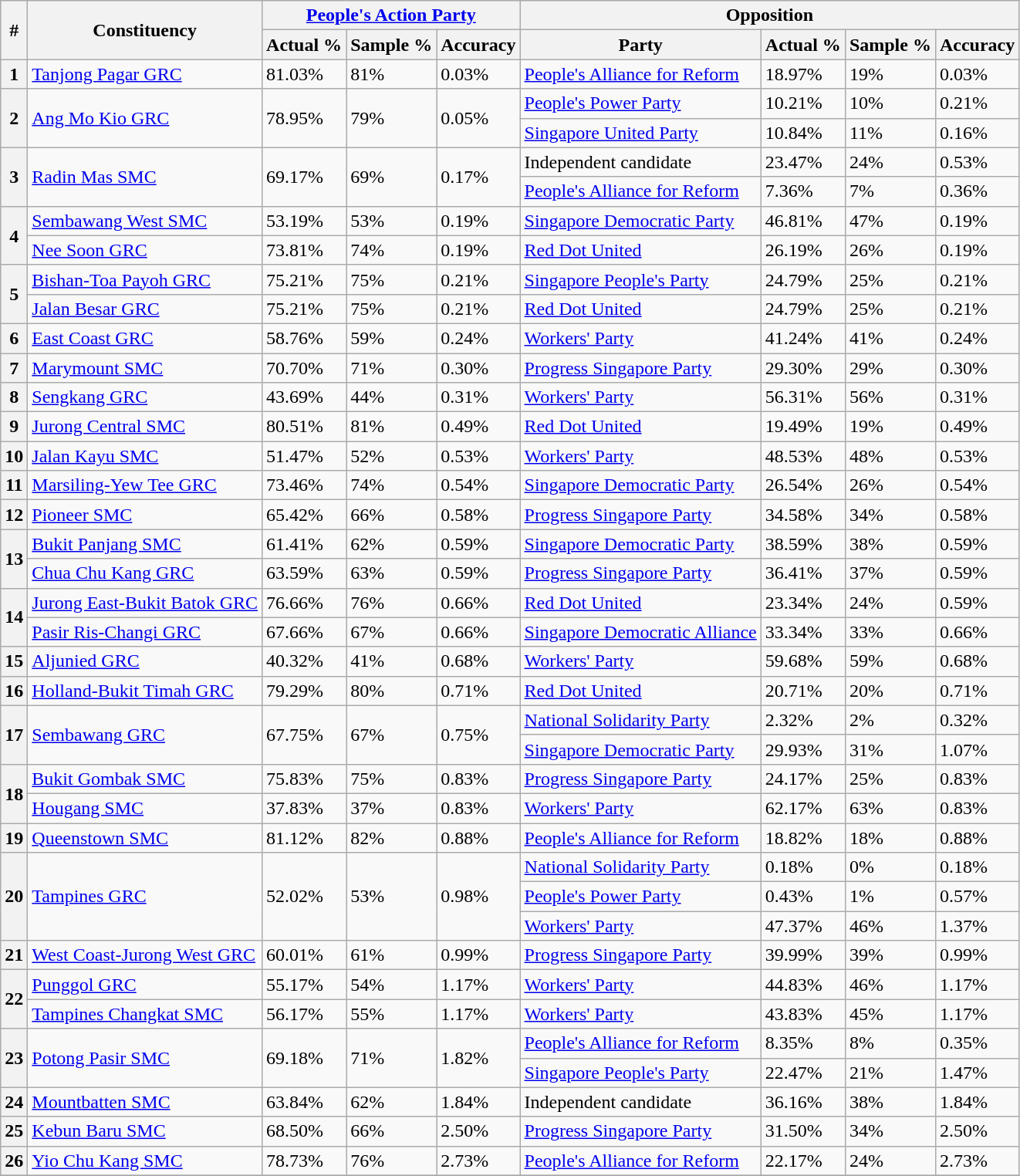<table class="wikitable sortable">
<tr>
<th rowspan=2>#</th>
<th rowspan=2>Constituency</th>
<th colspan=3><a href='#'>People's Action Party</a></th>
<th colspan=4>Opposition</th>
</tr>
<tr>
<th data-sort-type="number">Actual %</th>
<th data-sort-type="number">Sample %</th>
<th>Accuracy</th>
<th>Party</th>
<th data-sort-type="number">Actual %</th>
<th data-sort-type="number">Sample %</th>
<th>Accuracy</th>
</tr>
<tr>
<th>1</th>
<td><a href='#'>Tanjong Pagar GRC</a></td>
<td>81.03%</td>
<td>81%</td>
<td> 0.03%</td>
<td><a href='#'>People's Alliance for Reform</a></td>
<td>18.97%</td>
<td>19%</td>
<td> 0.03%</td>
</tr>
<tr>
<th rowspan=2>2</th>
<td rowspan=2><a href='#'>Ang Mo Kio GRC</a></td>
<td rowspan=2>78.95%</td>
<td rowspan=2>79%</td>
<td rowspan=2> 0.05%</td>
<td><a href='#'>People's Power Party</a></td>
<td>10.21%</td>
<td>10%</td>
<td> 0.21%</td>
</tr>
<tr>
<td><a href='#'>Singapore United Party</a></td>
<td>10.84%</td>
<td>11%</td>
<td> 0.16%</td>
</tr>
<tr>
<th rowspan=2>3</th>
<td rowspan=2><a href='#'>Radin Mas SMC</a></td>
<td rowspan=2>69.17%</td>
<td rowspan=2>69%</td>
<td rowspan=2> 0.17%</td>
<td>Independent candidate</td>
<td>23.47%</td>
<td>24%</td>
<td> 0.53%</td>
</tr>
<tr>
<td><a href='#'>People's Alliance for Reform</a></td>
<td>7.36%</td>
<td>7%</td>
<td> 0.36%</td>
</tr>
<tr>
<th rowspan=2>4</th>
<td><a href='#'>Sembawang West SMC</a></td>
<td>53.19%</td>
<td>53%</td>
<td> 0.19%</td>
<td><a href='#'>Singapore Democratic Party</a></td>
<td>46.81%</td>
<td>47%</td>
<td> 0.19%</td>
</tr>
<tr>
<td><a href='#'>Nee Soon GRC</a></td>
<td>73.81%</td>
<td>74%</td>
<td> 0.19%</td>
<td><a href='#'>Red Dot United</a></td>
<td>26.19%</td>
<td>26%</td>
<td> 0.19%</td>
</tr>
<tr>
<th rowspan=2>5</th>
<td><a href='#'>Bishan-Toa Payoh GRC</a></td>
<td>75.21%</td>
<td>75%</td>
<td> 0.21%</td>
<td><a href='#'>Singapore People's Party</a></td>
<td>24.79%</td>
<td>25%</td>
<td> 0.21%</td>
</tr>
<tr>
<td><a href='#'>Jalan Besar GRC</a></td>
<td>75.21%</td>
<td>75%</td>
<td> 0.21%</td>
<td><a href='#'>Red Dot United</a></td>
<td>24.79%</td>
<td>25%</td>
<td> 0.21%</td>
</tr>
<tr>
<th>6</th>
<td><a href='#'>East Coast GRC</a></td>
<td>58.76%</td>
<td>59%</td>
<td> 0.24%</td>
<td><a href='#'>Workers' Party</a></td>
<td>41.24%</td>
<td>41%</td>
<td> 0.24%</td>
</tr>
<tr>
<th>7</th>
<td><a href='#'>Marymount SMC</a></td>
<td>70.70%</td>
<td>71%</td>
<td> 0.30%</td>
<td><a href='#'>Progress Singapore Party</a></td>
<td>29.30%</td>
<td>29%</td>
<td> 0.30%</td>
</tr>
<tr>
<th>8</th>
<td><a href='#'>Sengkang GRC</a></td>
<td>43.69%</td>
<td>44%</td>
<td> 0.31%</td>
<td><a href='#'>Workers' Party</a></td>
<td>56.31%</td>
<td>56%</td>
<td> 0.31%</td>
</tr>
<tr>
<th>9</th>
<td><a href='#'>Jurong Central SMC</a></td>
<td>80.51%</td>
<td>81%</td>
<td> 0.49%</td>
<td><a href='#'>Red Dot United</a></td>
<td>19.49%</td>
<td>19%</td>
<td> 0.49%</td>
</tr>
<tr>
<th>10</th>
<td><a href='#'>Jalan Kayu SMC</a></td>
<td>51.47%</td>
<td>52%</td>
<td> 0.53%</td>
<td><a href='#'>Workers' Party</a></td>
<td>48.53%</td>
<td>48%</td>
<td> 0.53%</td>
</tr>
<tr>
<th>11</th>
<td><a href='#'>Marsiling-Yew Tee GRC</a></td>
<td>73.46%</td>
<td>74%</td>
<td> 0.54%</td>
<td><a href='#'>Singapore Democratic Party</a></td>
<td>26.54%</td>
<td>26%</td>
<td> 0.54%</td>
</tr>
<tr>
<th>12</th>
<td><a href='#'>Pioneer SMC</a></td>
<td>65.42%</td>
<td>66%</td>
<td> 0.58%</td>
<td><a href='#'>Progress Singapore Party</a></td>
<td>34.58%</td>
<td>34%</td>
<td> 0.58%</td>
</tr>
<tr>
<th rowspan=2>13</th>
<td><a href='#'>Bukit Panjang SMC</a></td>
<td>61.41%</td>
<td>62%</td>
<td> 0.59%</td>
<td><a href='#'>Singapore Democratic Party</a></td>
<td>38.59%</td>
<td>38%</td>
<td> 0.59%</td>
</tr>
<tr>
<td><a href='#'>Chua Chu Kang GRC</a></td>
<td>63.59%</td>
<td>63%</td>
<td> 0.59%</td>
<td><a href='#'>Progress Singapore Party</a></td>
<td>36.41%</td>
<td>37%</td>
<td> 0.59%</td>
</tr>
<tr>
<th rowspan=2>14</th>
<td><a href='#'>Jurong East-Bukit Batok GRC</a></td>
<td>76.66%</td>
<td>76%</td>
<td> 0.66%</td>
<td><a href='#'>Red Dot United</a></td>
<td>23.34%</td>
<td>24%</td>
<td> 0.59%</td>
</tr>
<tr>
<td><a href='#'>Pasir Ris-Changi GRC</a></td>
<td>67.66%</td>
<td>67%</td>
<td> 0.66%</td>
<td><a href='#'>Singapore Democratic Alliance</a></td>
<td>33.34%</td>
<td>33%</td>
<td> 0.66%</td>
</tr>
<tr>
<th>15</th>
<td><a href='#'>Aljunied GRC</a></td>
<td>40.32%</td>
<td>41%</td>
<td> 0.68%</td>
<td><a href='#'>Workers' Party</a></td>
<td>59.68%</td>
<td>59%</td>
<td> 0.68%</td>
</tr>
<tr>
<th>16</th>
<td><a href='#'>Holland-Bukit Timah GRC</a></td>
<td>79.29%</td>
<td>80%</td>
<td> 0.71%</td>
<td><a href='#'>Red Dot United</a></td>
<td>20.71%</td>
<td>20%</td>
<td> 0.71%</td>
</tr>
<tr>
<th rowspan=2>17</th>
<td rowspan=2><a href='#'>Sembawang GRC</a></td>
<td rowspan=2>67.75%</td>
<td rowspan=2>67%</td>
<td rowspan=2> 0.75%</td>
<td><a href='#'>National Solidarity Party</a></td>
<td>2.32%</td>
<td>2%</td>
<td> 0.32%</td>
</tr>
<tr>
<td><a href='#'>Singapore Democratic Party</a></td>
<td>29.93%</td>
<td>31%</td>
<td> 1.07%</td>
</tr>
<tr>
<th rowspan=2>18</th>
<td><a href='#'>Bukit Gombak SMC</a></td>
<td>75.83%</td>
<td>75%</td>
<td> 0.83%</td>
<td><a href='#'>Progress Singapore Party</a></td>
<td>24.17%</td>
<td>25%</td>
<td> 0.83%</td>
</tr>
<tr>
<td><a href='#'>Hougang SMC</a></td>
<td>37.83%</td>
<td>37%</td>
<td> 0.83%</td>
<td><a href='#'>Workers' Party</a></td>
<td>62.17%</td>
<td>63%</td>
<td> 0.83%</td>
</tr>
<tr>
<th>19</th>
<td><a href='#'>Queenstown SMC</a></td>
<td>81.12%</td>
<td>82%</td>
<td> 0.88%</td>
<td><a href='#'>People's Alliance for Reform</a></td>
<td>18.82%</td>
<td>18%</td>
<td> 0.88%</td>
</tr>
<tr>
<th rowspan=3>20</th>
<td rowspan=3><a href='#'>Tampines GRC</a></td>
<td rowspan=3>52.02%</td>
<td rowspan=3>53%</td>
<td rowspan=3> 0.98%</td>
<td><a href='#'>National Solidarity Party</a></td>
<td>0.18%</td>
<td>0%</td>
<td> 0.18%</td>
</tr>
<tr>
<td><a href='#'>People's Power Party</a></td>
<td>0.43%</td>
<td>1%</td>
<td> 0.57%</td>
</tr>
<tr>
<td><a href='#'>Workers' Party</a></td>
<td>47.37%</td>
<td>46%</td>
<td> 1.37%</td>
</tr>
<tr>
<th>21</th>
<td><a href='#'>West Coast-Jurong West GRC</a></td>
<td>60.01%</td>
<td>61%</td>
<td> 0.99%</td>
<td><a href='#'>Progress Singapore Party</a></td>
<td>39.99%</td>
<td>39%</td>
<td> 0.99%</td>
</tr>
<tr>
<th rowspan=2>22</th>
<td><a href='#'>Punggol GRC</a></td>
<td>55.17%</td>
<td>54%</td>
<td> 1.17%</td>
<td><a href='#'>Workers' Party</a></td>
<td>44.83%</td>
<td>46%</td>
<td> 1.17%</td>
</tr>
<tr>
<td><a href='#'>Tampines Changkat SMC</a></td>
<td>56.17%</td>
<td>55%</td>
<td> 1.17%</td>
<td><a href='#'>Workers' Party</a></td>
<td>43.83%</td>
<td>45%</td>
<td> 1.17%</td>
</tr>
<tr>
<th rowspan=2>23</th>
<td rowspan=2><a href='#'>Potong Pasir SMC</a></td>
<td rowspan=2>69.18%</td>
<td rowspan=2>71%</td>
<td rowspan=2> 1.82%</td>
<td><a href='#'>People's Alliance for Reform</a></td>
<td>8.35%</td>
<td>8%</td>
<td> 0.35%</td>
</tr>
<tr>
<td><a href='#'>Singapore People's Party</a></td>
<td>22.47%</td>
<td>21%</td>
<td> 1.47%</td>
</tr>
<tr>
<th>24</th>
<td><a href='#'>Mountbatten SMC</a></td>
<td>63.84%</td>
<td>62%</td>
<td> 1.84%</td>
<td>Independent candidate</td>
<td>36.16%</td>
<td>38%</td>
<td> 1.84%</td>
</tr>
<tr>
<th>25</th>
<td><a href='#'>Kebun Baru SMC</a></td>
<td>68.50%</td>
<td>66%</td>
<td> 2.50%</td>
<td><a href='#'>Progress Singapore Party</a></td>
<td>31.50%</td>
<td>34%</td>
<td> 2.50%</td>
</tr>
<tr>
<th>26</th>
<td><a href='#'>Yio Chu Kang SMC</a></td>
<td>78.73%</td>
<td>76%</td>
<td> 2.73%</td>
<td><a href='#'>People's Alliance for Reform</a></td>
<td>22.17%</td>
<td>24%</td>
<td> 2.73%</td>
</tr>
<tr>
</tr>
</table>
